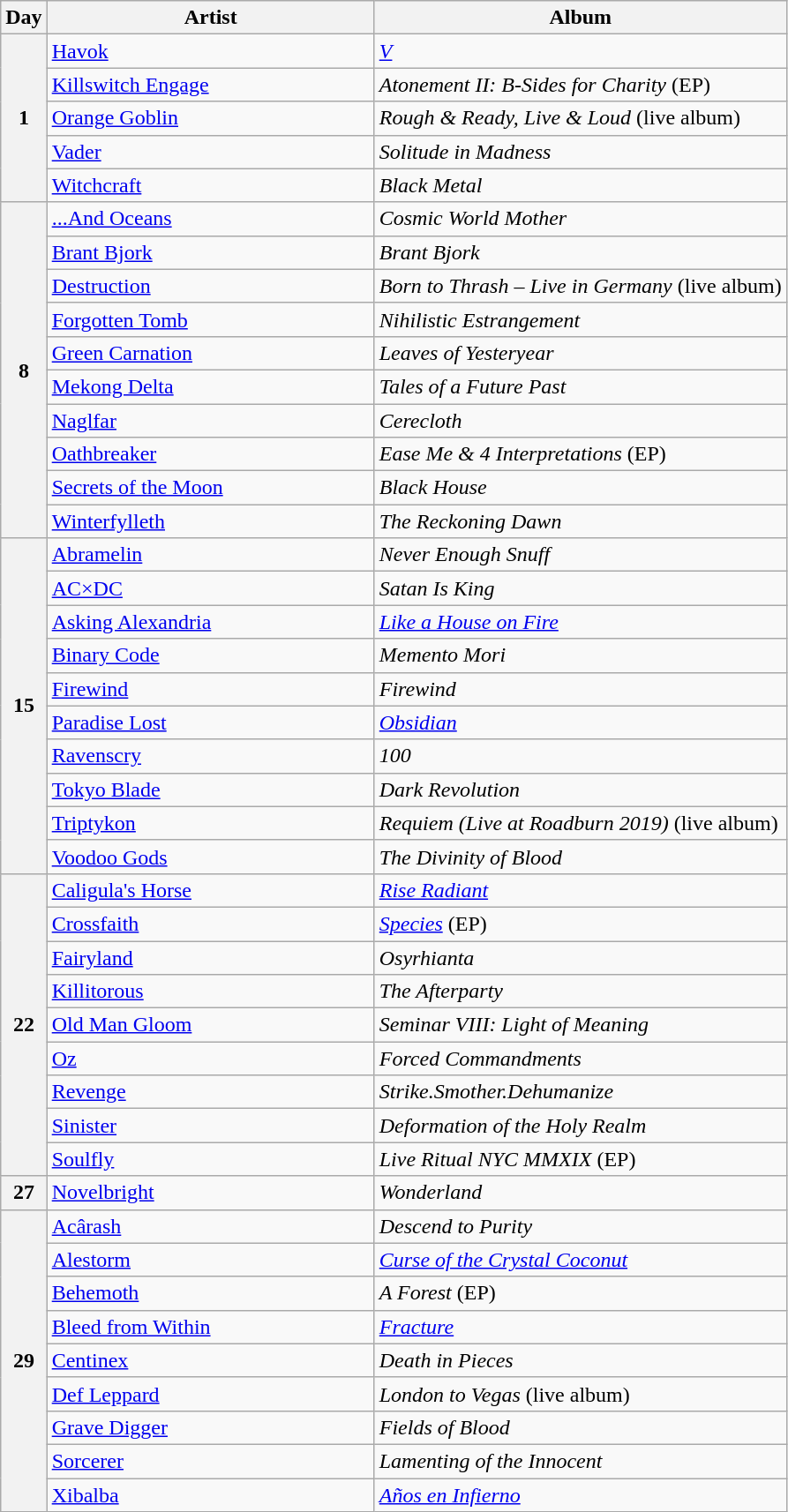<table class="wikitable" id="table_May">
<tr>
<th scope="col">Day</th>
<th scope="col" style="width:15em;">Artist</th>
<th scope="col">Album</th>
</tr>
<tr>
<th scope="row" rowspan="5">1</th>
<td><a href='#'>Havok</a></td>
<td><em><a href='#'>V</a></em></td>
</tr>
<tr>
<td><a href='#'>Killswitch Engage</a></td>
<td><em>Atonement II: B-Sides for Charity</em> (EP)</td>
</tr>
<tr>
<td><a href='#'>Orange Goblin</a></td>
<td><em>Rough & Ready, Live & Loud</em> (live album)</td>
</tr>
<tr>
<td><a href='#'>Vader</a></td>
<td><em>Solitude in Madness</em></td>
</tr>
<tr>
<td><a href='#'>Witchcraft</a></td>
<td><em>Black Metal</em></td>
</tr>
<tr>
<th scope="row" rowspan="10">8</th>
<td><a href='#'>...And Oceans</a></td>
<td><em>Cosmic World Mother</em></td>
</tr>
<tr>
<td><a href='#'>Brant Bjork</a></td>
<td><em>Brant Bjork</em></td>
</tr>
<tr>
<td><a href='#'>Destruction</a></td>
<td><em>Born to Thrash – Live in Germany</em> (live album)</td>
</tr>
<tr>
<td><a href='#'>Forgotten Tomb</a></td>
<td><em>Nihilistic Estrangement</em></td>
</tr>
<tr>
<td><a href='#'>Green Carnation</a></td>
<td><em>Leaves of Yesteryear</em></td>
</tr>
<tr>
<td><a href='#'>Mekong Delta</a></td>
<td><em>Tales of a Future Past</em></td>
</tr>
<tr>
<td><a href='#'>Naglfar</a></td>
<td><em>Cerecloth</em></td>
</tr>
<tr>
<td><a href='#'>Oathbreaker</a></td>
<td><em>Ease Me & 4 Interpretations</em> (EP)</td>
</tr>
<tr>
<td><a href='#'>Secrets of the Moon</a></td>
<td><em>Black House</em></td>
</tr>
<tr>
<td><a href='#'>Winterfylleth</a></td>
<td><em>The Reckoning Dawn</em></td>
</tr>
<tr>
<th scope="row" rowspan="10">15</th>
<td><a href='#'>Abramelin</a></td>
<td><em>Never Enough Snuff</em></td>
</tr>
<tr>
<td><a href='#'>AC×DC</a></td>
<td><em>Satan Is King</em></td>
</tr>
<tr>
<td><a href='#'>Asking Alexandria</a></td>
<td><em><a href='#'>Like a House on Fire</a></em></td>
</tr>
<tr>
<td><a href='#'>Binary Code</a></td>
<td><em>Memento Mori</em></td>
</tr>
<tr>
<td><a href='#'>Firewind</a></td>
<td><em>Firewind</em></td>
</tr>
<tr>
<td><a href='#'>Paradise Lost</a></td>
<td><em><a href='#'>Obsidian</a></em></td>
</tr>
<tr>
<td><a href='#'>Ravenscry</a></td>
<td><em>100</em></td>
</tr>
<tr>
<td><a href='#'>Tokyo Blade</a></td>
<td><em>Dark Revolution</em></td>
</tr>
<tr>
<td><a href='#'>Triptykon</a></td>
<td><em>Requiem (Live at Roadburn 2019)</em> (live album)</td>
</tr>
<tr>
<td><a href='#'>Voodoo Gods</a></td>
<td><em>The Divinity of Blood</em></td>
</tr>
<tr>
<th scope="row" rowspan="9">22</th>
<td><a href='#'>Caligula's Horse</a></td>
<td><em><a href='#'>Rise Radiant</a></em></td>
</tr>
<tr>
<td><a href='#'>Crossfaith</a></td>
<td><em><a href='#'>Species</a></em> (EP)</td>
</tr>
<tr>
<td><a href='#'>Fairyland</a></td>
<td><em>Osyrhianta</em></td>
</tr>
<tr>
<td><a href='#'>Killitorous</a></td>
<td><em>The Afterparty</em></td>
</tr>
<tr>
<td><a href='#'>Old Man Gloom</a></td>
<td><em>Seminar VIII: Light of Meaning</em></td>
</tr>
<tr>
<td><a href='#'>Oz</a></td>
<td><em>Forced Commandments</em></td>
</tr>
<tr>
<td><a href='#'>Revenge</a></td>
<td><em>Strike.Smother.Dehumanize</em></td>
</tr>
<tr>
<td><a href='#'>Sinister</a></td>
<td><em>Deformation of the Holy Realm</em></td>
</tr>
<tr>
<td><a href='#'>Soulfly</a></td>
<td><em>Live Ritual NYC MMXIX</em> (EP)</td>
</tr>
<tr>
<th scope="row">27</th>
<td><a href='#'>Novelbright</a></td>
<td><em>Wonderland</em></td>
</tr>
<tr>
<th scope="row" rowspan="9">29</th>
<td><a href='#'>Acârash</a></td>
<td><em>Descend to Purity</em></td>
</tr>
<tr>
<td><a href='#'>Alestorm</a></td>
<td><em><a href='#'>Curse of the Crystal Coconut</a></em></td>
</tr>
<tr>
<td><a href='#'>Behemoth</a></td>
<td><em>A Forest</em> (EP)</td>
</tr>
<tr>
<td><a href='#'>Bleed from Within</a></td>
<td><em><a href='#'>Fracture</a></em></td>
</tr>
<tr>
<td><a href='#'>Centinex</a></td>
<td><em>Death in Pieces</em></td>
</tr>
<tr>
<td><a href='#'>Def Leppard</a></td>
<td><em>London to Vegas</em> (live album)</td>
</tr>
<tr>
<td><a href='#'>Grave Digger</a></td>
<td><em>Fields of Blood</em></td>
</tr>
<tr>
<td><a href='#'>Sorcerer</a></td>
<td><em>Lamenting of the Innocent</em></td>
</tr>
<tr>
<td><a href='#'>Xibalba</a></td>
<td><em><a href='#'>Años en Infierno</a></em></td>
</tr>
</table>
